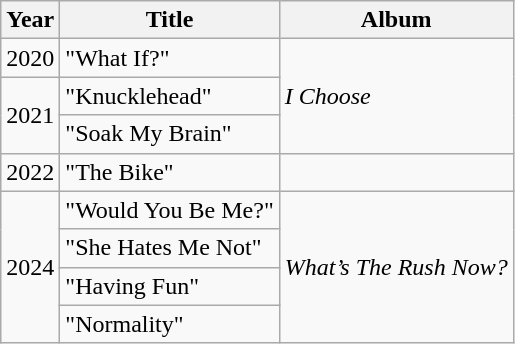<table class="wikitable">
<tr>
<th>Year</th>
<th>Title</th>
<th>Album</th>
</tr>
<tr>
<td>2020</td>
<td>"What If?"</td>
<td rowspan=3><em>I Choose</em></td>
</tr>
<tr>
<td rowspan=2>2021</td>
<td>"Knucklehead"</td>
</tr>
<tr>
<td>"Soak My Brain"</td>
</tr>
<tr>
<td>2022</td>
<td>"The Bike"</td>
<td></td>
</tr>
<tr>
<td rowspan=4>2024</td>
<td>"Would You Be Me?"</td>
<td rowspan=4><em>What’s The Rush Now?</em></td>
</tr>
<tr>
<td>"She Hates Me Not"</td>
</tr>
<tr>
<td>"Having Fun"</td>
</tr>
<tr>
<td>"Normality"</td>
</tr>
</table>
